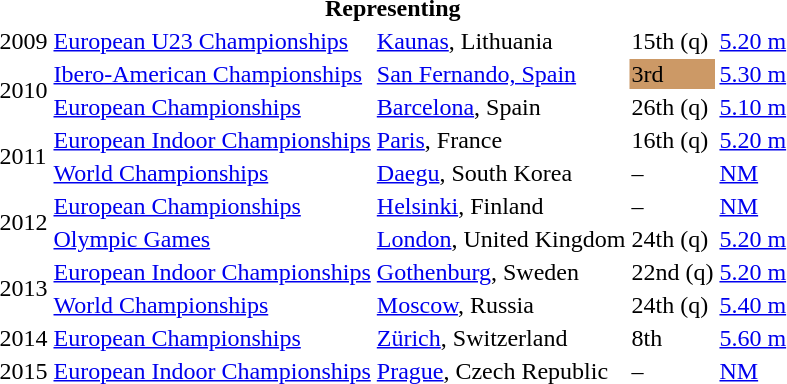<table>
<tr>
<th colspan="5">Representing </th>
</tr>
<tr>
<td>2009</td>
<td><a href='#'>European U23 Championships</a></td>
<td><a href='#'>Kaunas</a>, Lithuania</td>
<td>15th (q)</td>
<td><a href='#'>5.20 m</a></td>
</tr>
<tr>
<td rowspan=2>2010</td>
<td><a href='#'>Ibero-American Championships</a></td>
<td><a href='#'>San Fernando, Spain</a></td>
<td bgcolor=cc9966>3rd</td>
<td><a href='#'>5.30 m</a></td>
</tr>
<tr>
<td><a href='#'>European Championships</a></td>
<td><a href='#'>Barcelona</a>, Spain</td>
<td>26th (q)</td>
<td><a href='#'>5.10 m</a></td>
</tr>
<tr>
<td rowspan=2>2011</td>
<td><a href='#'>European Indoor Championships</a></td>
<td><a href='#'>Paris</a>, France</td>
<td>16th (q)</td>
<td><a href='#'>5.20 m</a></td>
</tr>
<tr>
<td><a href='#'>World Championships</a></td>
<td><a href='#'>Daegu</a>, South Korea</td>
<td>–</td>
<td><a href='#'>NM</a></td>
</tr>
<tr>
<td rowspan=2>2012</td>
<td><a href='#'>European Championships</a></td>
<td><a href='#'>Helsinki</a>, Finland</td>
<td>–</td>
<td><a href='#'>NM</a></td>
</tr>
<tr>
<td><a href='#'>Olympic Games</a></td>
<td><a href='#'>London</a>, United Kingdom</td>
<td>24th (q)</td>
<td><a href='#'>5.20 m</a></td>
</tr>
<tr>
<td rowspan=2>2013</td>
<td><a href='#'>European Indoor Championships</a></td>
<td><a href='#'>Gothenburg</a>, Sweden</td>
<td>22nd (q)</td>
<td><a href='#'>5.20 m</a></td>
</tr>
<tr>
<td><a href='#'>World Championships</a></td>
<td><a href='#'>Moscow</a>, Russia</td>
<td>24th (q)</td>
<td><a href='#'>5.40 m</a></td>
</tr>
<tr>
<td>2014</td>
<td><a href='#'>European Championships</a></td>
<td><a href='#'>Zürich</a>, Switzerland</td>
<td>8th</td>
<td><a href='#'>5.60 m</a></td>
</tr>
<tr>
<td>2015</td>
<td><a href='#'>European Indoor Championships</a></td>
<td><a href='#'>Prague</a>, Czech Republic</td>
<td>–</td>
<td><a href='#'>NM</a></td>
</tr>
</table>
